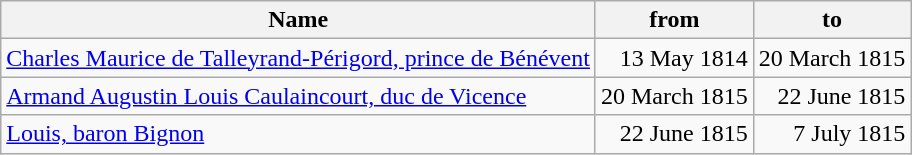<table class="wikitable" style="text-align:right;">
<tr>
<th>Name</th>
<th>from</th>
<th>to</th>
</tr>
<tr>
<td align=left><a href='#'>Charles Maurice de Talleyrand-Périgord, prince de Bénévent</a></td>
<td>13 May 1814</td>
<td>20 March 1815</td>
</tr>
<tr>
<td align=left><a href='#'>Armand Augustin Louis Caulaincourt, duc de Vicence</a></td>
<td>20 March 1815</td>
<td>22 June 1815</td>
</tr>
<tr>
<td align=left><a href='#'>Louis, baron Bignon</a></td>
<td>22 June 1815</td>
<td>7 July 1815</td>
</tr>
</table>
